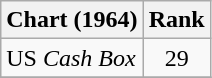<table class="wikitable">
<tr>
<th>Chart (1964)</th>
<th style="text-align:center;">Rank</th>
</tr>
<tr>
<td>US <em>Cash Box</em></td>
<td style="text-align:center;">29</td>
</tr>
<tr>
</tr>
</table>
